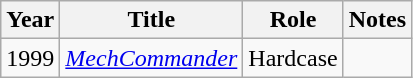<table class="wikitable sortable">
<tr>
<th>Year</th>
<th>Title</th>
<th>Role</th>
<th>Notes</th>
</tr>
<tr>
<td>1999</td>
<td><em><a href='#'>MechCommander</a></em></td>
<td>Hardcase</td>
<td></td>
</tr>
</table>
